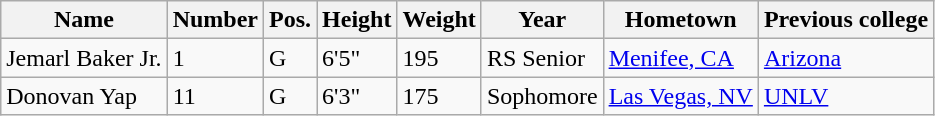<table class="wikitable sortable" border="1">
<tr>
<th>Name</th>
<th>Number</th>
<th>Pos.</th>
<th>Height</th>
<th>Weight</th>
<th>Year</th>
<th>Hometown</th>
<th class="unsortable">Previous college</th>
</tr>
<tr>
<td>Jemarl Baker Jr.</td>
<td>1</td>
<td>G</td>
<td>6'5"</td>
<td>195</td>
<td>RS Senior</td>
<td><a href='#'>Menifee, CA</a></td>
<td><a href='#'>Arizona</a></td>
</tr>
<tr>
<td>Donovan Yap</td>
<td>11</td>
<td>G</td>
<td>6'3"</td>
<td>175</td>
<td>Sophomore</td>
<td><a href='#'>Las Vegas, NV</a></td>
<td><a href='#'>UNLV</a></td>
</tr>
</table>
